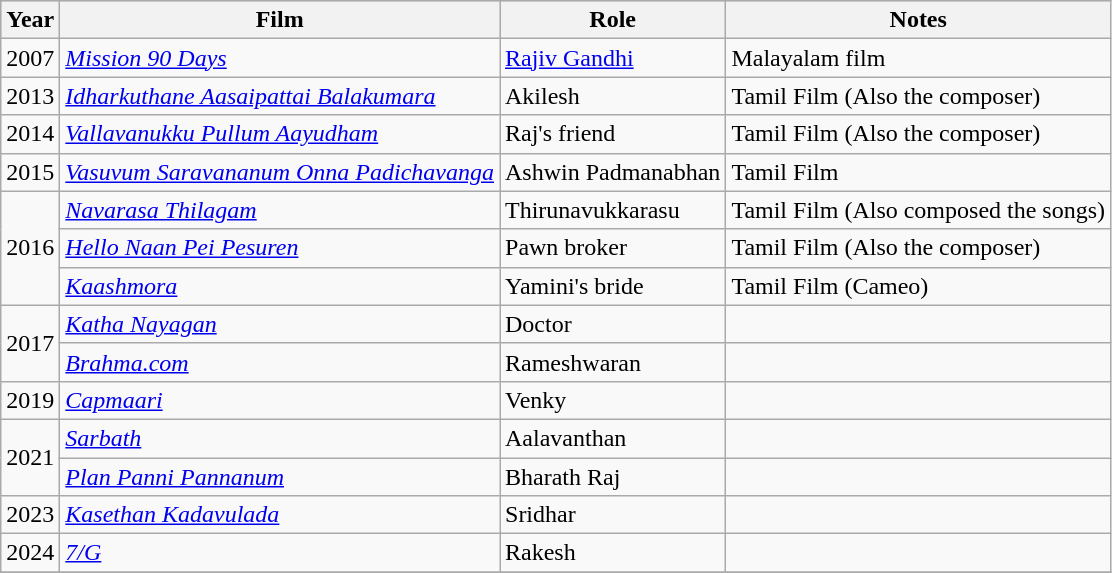<table class="wikitable">
<tr style="background:#ccc; text-align:center;">
<th>Year</th>
<th>Film</th>
<th>Role</th>
<th>Notes</th>
</tr>
<tr>
<td>2007</td>
<td><em><a href='#'>Mission 90 Days</a></em></td>
<td><a href='#'>Rajiv Gandhi</a></td>
<td>Malayalam film</td>
</tr>
<tr>
<td rowspan="1">2013</td>
<td><em><a href='#'>Idharkuthane Aasaipattai Balakumara</a></em></td>
<td>Akilesh</td>
<td>Tamil Film (Also the composer)</td>
</tr>
<tr>
<td rowspan="1">2014</td>
<td><em><a href='#'>Vallavanukku Pullum Aayudham</a></em></td>
<td>Raj's friend</td>
<td>Tamil Film (Also the composer)</td>
</tr>
<tr>
<td rowspan="1">2015</td>
<td><em><a href='#'>Vasuvum Saravananum Onna Padichavanga</a></em></td>
<td>Ashwin Padmanabhan</td>
<td>Tamil Film</td>
</tr>
<tr>
<td rowspan="3">2016</td>
<td><em><a href='#'>Navarasa Thilagam</a></em></td>
<td>Thirunavukkarasu</td>
<td>Tamil Film (Also composed the songs)</td>
</tr>
<tr>
<td><em><a href='#'>Hello Naan Pei Pesuren</a></em></td>
<td>Pawn broker</td>
<td>Tamil Film (Also the composer)</td>
</tr>
<tr>
<td><em><a href='#'>Kaashmora</a></em></td>
<td>Yamini's bride</td>
<td>Tamil Film (Cameo)</td>
</tr>
<tr>
<td rowspan="2">2017</td>
<td><em><a href='#'>Katha Nayagan</a></em></td>
<td>Doctor</td>
<td></td>
</tr>
<tr>
<td><em><a href='#'>Brahma.com</a></em></td>
<td>Rameshwaran</td>
<td></td>
</tr>
<tr>
<td>2019</td>
<td><em><a href='#'>Capmaari</a></em></td>
<td>Venky</td>
<td></td>
</tr>
<tr>
<td rowspan="2">2021</td>
<td><em><a href='#'>Sarbath</a></em></td>
<td>Aalavanthan</td>
<td></td>
</tr>
<tr>
<td><em><a href='#'>Plan Panni Pannanum</a></em></td>
<td>Bharath Raj</td>
<td></td>
</tr>
<tr>
<td>2023</td>
<td><em><a href='#'>Kasethan Kadavulada</a></em></td>
<td>Sridhar</td>
<td></td>
</tr>
<tr>
<td>2024</td>
<td><em><a href='#'>7/G</a></em></td>
<td>Rakesh</td>
<td></td>
</tr>
<tr>
</tr>
</table>
